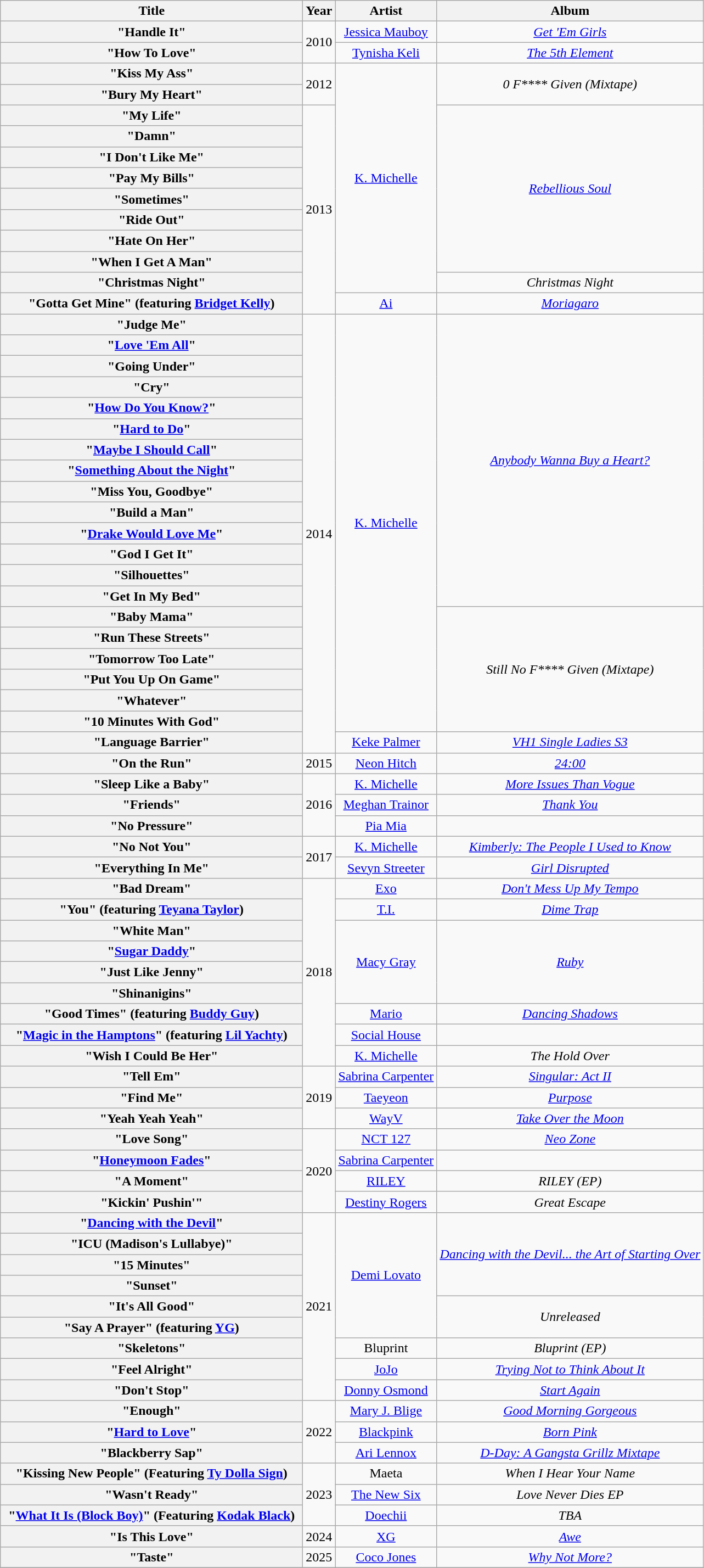<table class="wikitable plainrowheaders" style="text-align:center;">
<tr>
<th scope="col" style="width:22.5em;">Title</th>
<th scope="col">Year</th>
<th scope="col">Artist</th>
<th scope="col">Album</th>
</tr>
<tr>
<th scope="row">"Handle It"</th>
<td rowspan="2">2010</td>
<td><a href='#'>Jessica Mauboy</a></td>
<td><em><a href='#'>Get 'Em Girls</a></em></td>
</tr>
<tr>
<th scope="row">"How To Love"</th>
<td><a href='#'>Tynisha Keli</a></td>
<td><em><a href='#'>The 5th Element</a></em></td>
</tr>
<tr>
<th scope="row">"Kiss My Ass"</th>
<td rowspan="2">2012</td>
<td rowspan="11"><a href='#'>K. Michelle</a></td>
<td rowspan="2"><em>0 F**** Given (Mixtape)</em></td>
</tr>
<tr>
<th scope="row">"Bury My Heart"</th>
</tr>
<tr>
<th scope="row">"My Life"</th>
<td rowspan="10">2013</td>
<td rowspan="8"><em><a href='#'>Rebellious Soul</a></em></td>
</tr>
<tr>
<th scope="row">"Damn"</th>
</tr>
<tr>
<th scope="row">"I Don't Like Me"</th>
</tr>
<tr>
<th scope="row">"Pay My Bills"</th>
</tr>
<tr>
<th scope="row">"Sometimes"</th>
</tr>
<tr>
<th scope="row">"Ride Out"</th>
</tr>
<tr>
<th scope="row">"Hate On Her"</th>
</tr>
<tr>
<th scope="row">"When I Get A Man"</th>
</tr>
<tr>
<th scope="row">"Christmas Night"</th>
<td><em>Christmas Night</em></td>
</tr>
<tr>
<th scope="row">"Gotta Get Mine" (featuring <a href='#'>Bridget Kelly</a>)</th>
<td><a href='#'>Ai</a></td>
<td><em><a href='#'>Moriagaro</a></em></td>
</tr>
<tr>
<th scope="row">"Judge Me"</th>
<td rowspan="21">2014</td>
<td rowspan="20"><a href='#'>K. Michelle</a></td>
<td rowspan="14"><em><a href='#'>Anybody Wanna Buy a Heart?</a></em></td>
</tr>
<tr>
<th scope="row">"<a href='#'>Love 'Em All</a>"</th>
</tr>
<tr>
<th scope="row">"Going Under"</th>
</tr>
<tr>
<th scope="row">"Cry"</th>
</tr>
<tr>
<th scope="row">"<a href='#'>How Do You Know?</a>"</th>
</tr>
<tr>
<th scope="row">"<a href='#'>Hard to Do</a>"</th>
</tr>
<tr>
<th scope="row">"<a href='#'>Maybe I Should Call</a>"</th>
</tr>
<tr>
<th scope="row">"<a href='#'>Something About the Night</a>"</th>
</tr>
<tr>
<th scope="row">"Miss You, Goodbye"</th>
</tr>
<tr>
<th scope="row">"Build a Man"</th>
</tr>
<tr>
<th scope="row">"<a href='#'>Drake Would Love Me</a>"</th>
</tr>
<tr>
<th scope="row">"God I Get It"</th>
</tr>
<tr>
<th scope="row">"Silhouettes"</th>
</tr>
<tr>
<th scope="row">"Get In My Bed"</th>
</tr>
<tr>
<th scope="row">"Baby Mama"</th>
<td rowspan="6"><em>Still No F**** Given (Mixtape)</em></td>
</tr>
<tr>
<th scope="row">"Run These Streets"</th>
</tr>
<tr>
<th scope="row">"Tomorrow Too Late"</th>
</tr>
<tr>
<th scope="row">"Put You Up On Game"</th>
</tr>
<tr>
<th scope="row">"Whatever"</th>
</tr>
<tr>
<th scope="row">"10 Minutes With God"</th>
</tr>
<tr>
<th scope="row">"Language Barrier"</th>
<td><a href='#'>Keke Palmer</a></td>
<td><em><a href='#'>VH1 Single Ladies S3</a></em></td>
</tr>
<tr>
<th scope="row">"On the Run"</th>
<td>2015</td>
<td><a href='#'>Neon Hitch</a></td>
<td><em><a href='#'>24:00</a></em></td>
</tr>
<tr>
<th scope="row">"Sleep Like a Baby"</th>
<td rowspan="3">2016</td>
<td><a href='#'>K. Michelle</a></td>
<td><em><a href='#'>More Issues Than Vogue</a></em></td>
</tr>
<tr>
<th scope="row">"Friends"</th>
<td><a href='#'>Meghan Trainor</a></td>
<td><em><a href='#'>Thank You</a></em></td>
</tr>
<tr>
<th scope="row">"No Pressure"</th>
<td><a href='#'>Pia Mia</a></td>
<td></td>
</tr>
<tr>
<th scope="row">"No Not You"</th>
<td rowspan="2">2017</td>
<td><a href='#'>K. Michelle</a></td>
<td><em><a href='#'>Kimberly: The People I Used to Know</a></em></td>
</tr>
<tr>
<th scope="row">"Everything In Me"</th>
<td><a href='#'>Sevyn Streeter</a></td>
<td><em><a href='#'>Girl Disrupted</a></em></td>
</tr>
<tr>
<th scope="row">"Bad Dream" </th>
<td rowspan="9">2018</td>
<td><a href='#'>Exo</a></td>
<td><em><a href='#'>Don't Mess Up My Tempo</a></em></td>
</tr>
<tr>
<th scope="row">"You" (featuring <a href='#'>Teyana Taylor</a>)</th>
<td><a href='#'>T.I.</a></td>
<td><em><a href='#'>Dime Trap</a></em></td>
</tr>
<tr>
<th scope="row">"White Man"</th>
<td rowspan="4"><a href='#'>Macy Gray</a></td>
<td rowspan="4"><em><a href='#'>Ruby</a></em></td>
</tr>
<tr>
<th scope="row">"<a href='#'>Sugar Daddy</a>"</th>
</tr>
<tr>
<th scope="row">"Just Like Jenny"</th>
</tr>
<tr>
<th scope="row">"Shinanigins"</th>
</tr>
<tr>
<th scope="row">"Good Times" (featuring <a href='#'>Buddy Guy</a>)</th>
<td><a href='#'>Mario</a></td>
<td><em><a href='#'>Dancing Shadows</a></em></td>
</tr>
<tr>
<th scope="row">"<a href='#'>Magic in the Hamptons</a>" (featuring <a href='#'>Lil Yachty</a>)</th>
<td><a href='#'>Social House</a></td>
<td></td>
</tr>
<tr>
<th scope="row">"Wish I Could Be Her"</th>
<td><a href='#'>K. Michelle</a></td>
<td><em>The Hold Over</em></td>
</tr>
<tr>
<th scope="row">"Tell Em"</th>
<td rowspan="3">2019</td>
<td><a href='#'>Sabrina Carpenter</a></td>
<td><em><a href='#'>Singular: Act II</a></em></td>
</tr>
<tr>
<th scope="row">"Find Me"</th>
<td><a href='#'>Taeyeon</a></td>
<td><em><a href='#'>Purpose</a></em></td>
</tr>
<tr>
<th scope="row">"Yeah Yeah Yeah"</th>
<td><a href='#'>WayV</a></td>
<td><em><a href='#'>Take Over the Moon</a></em></td>
</tr>
<tr>
<th scope="row">"Love Song"</th>
<td rowspan="4">2020</td>
<td><a href='#'>NCT 127</a></td>
<td><em><a href='#'>Neo Zone</a></em></td>
</tr>
<tr>
<th scope="row">"<a href='#'>Honeymoon Fades</a>"</th>
<td><a href='#'>Sabrina Carpenter</a></td>
<td></td>
</tr>
<tr>
<th scope="row">"A Moment"</th>
<td><a href='#'>RILEY</a></td>
<td><em>RILEY (EP)</em></td>
</tr>
<tr>
<th scope="row">"Kickin' Pushin'"</th>
<td><a href='#'>Destiny Rogers</a></td>
<td><em>Great Escape</em></td>
</tr>
<tr>
<th scope="row">"<a href='#'>Dancing with the Devil</a>" </th>
<td rowspan="9">2021</td>
<td rowspan="6"><a href='#'>Demi Lovato</a></td>
<td rowspan="4"><em><a href='#'>Dancing with the Devil... the Art of Starting Over</a></em></td>
</tr>
<tr>
<th scope="row">"ICU (Madison's Lullabye)"</th>
</tr>
<tr>
<th scope="row">"15 Minutes"</th>
</tr>
<tr>
<th scope="row">"Sunset"</th>
</tr>
<tr>
<th scope="row">"It's All Good"</th>
<td rowspan="2"><em>Unreleased</em></td>
</tr>
<tr>
<th scope="row">"Say A Prayer" (featuring <a href='#'>YG</a>)</th>
</tr>
<tr>
<th scope="row">"Skeletons"</th>
<td>Bluprint</td>
<td><em>Bluprint (EP)</em></td>
</tr>
<tr>
<th scope="row">"Feel Alright"</th>
<td><a href='#'>JoJo</a></td>
<td><em><a href='#'>Trying Not to Think About It</a></em></td>
</tr>
<tr>
<th scope="row">"Don't Stop"</th>
<td><a href='#'>Donny Osmond</a></td>
<td><em><a href='#'>Start Again</a></em></td>
</tr>
<tr>
<th scope="row">"Enough"</th>
<td rowspan="3">2022</td>
<td><a href='#'>Mary J. Blige</a></td>
<td><em><a href='#'>Good Morning Gorgeous</a></em></td>
</tr>
<tr>
<th scope="row">"<a href='#'>Hard to Love</a>"</th>
<td><a href='#'>Blackpink</a></td>
<td><em><a href='#'>Born Pink</a></em></td>
</tr>
<tr>
<th scope="row">"Blackberry Sap"</th>
<td><a href='#'>Ari Lennox</a></td>
<td><em><a href='#'>D-Day: A Gangsta Grillz Mixtape</a></em></td>
</tr>
<tr>
<th scope="row">"Kissing New People" (Featuring <a href='#'>Ty Dolla Sign</a>)</th>
<td rowspan="3">2023</td>
<td>Maeta</td>
<td><em>When I Hear Your Name</em></td>
</tr>
<tr>
<th scope="row">"Wasn't Ready"</th>
<td><a href='#'>The New Six</a></td>
<td><em>Love Never Dies EP</em></td>
</tr>
<tr>
<th scope="row">"<a href='#'>What It Is (Block Boy)</a>" (Featuring <a href='#'>Kodak Black</a>)</th>
<td><a href='#'>Doechii</a></td>
<td><em>TBA</em></td>
</tr>
<tr>
<th scope="row">"Is This Love"</th>
<td>2024</td>
<td><a href='#'>XG</a></td>
<td><em><a href='#'>Awe</a></em></td>
</tr>
<tr>
<th scope="row">"Taste"</th>
<td>2025</td>
<td><a href='#'>Coco Jones</a></td>
<td><em><a href='#'>Why Not More?</a></em></td>
</tr>
<tr>
</tr>
</table>
